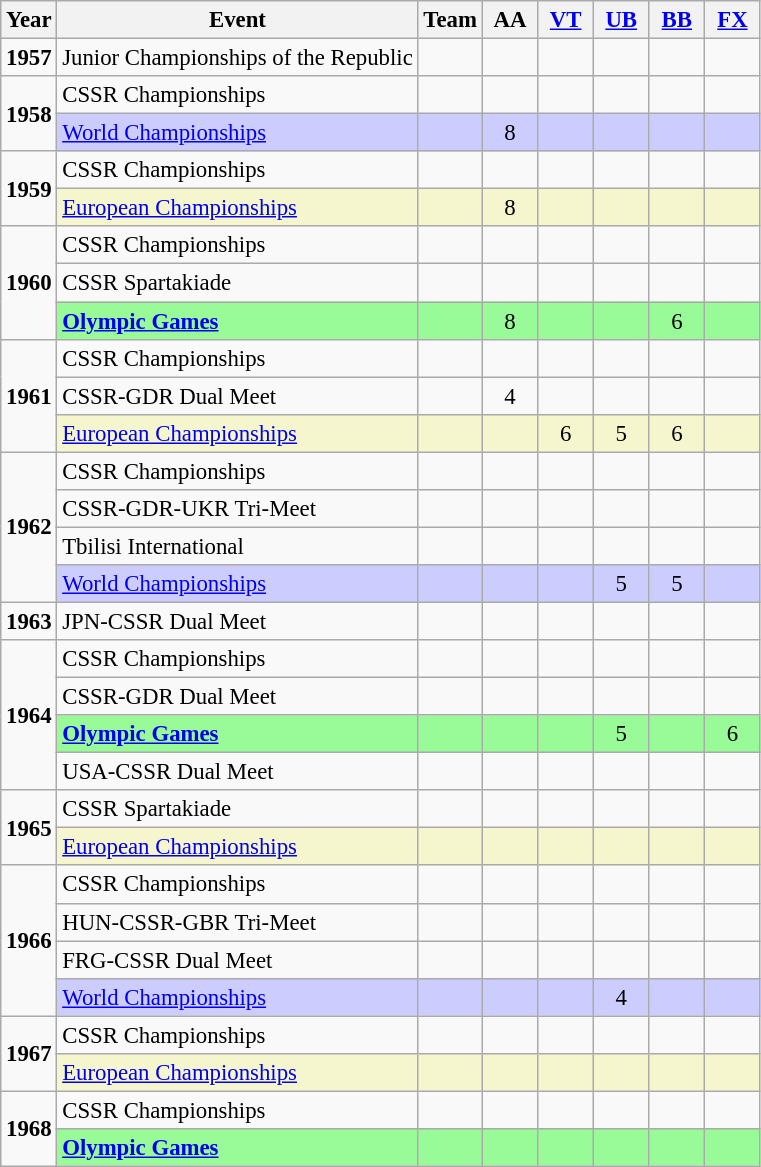<table class="wikitable" style="text-align:center; font-size:95%;">
<tr>
<th align=center>Year</th>
<th align=center>Event</th>
<th style="width:30px;">Team</th>
<th style="width:30px;">AA</th>
<th style="width:30px;"><a href='#'>VT</a></th>
<th style="width:30px;"><a href='#'>UB</a></th>
<th style="width:30px;"><a href='#'>BB</a></th>
<th style="width:30px;"><a href='#'>FX</a></th>
</tr>
<tr>
<td rowspan="1"><strong>1957</strong></td>
<td align=left>Junior Championships of the Republic</td>
<td></td>
<td></td>
<td></td>
<td></td>
<td></td>
<td></td>
</tr>
<tr>
<td rowspan="2"><strong>1958</strong></td>
<td align=left>CSSR Championships</td>
<td></td>
<td></td>
<td></td>
<td></td>
<td></td>
<td></td>
</tr>
<tr bgcolor=#CCCCFF>
<td align=left><a href='#'>World Championships</a></td>
<td></td>
<td>8</td>
<td></td>
<td></td>
<td></td>
<td></td>
</tr>
<tr>
<td rowspan="2"><strong>1959</strong></td>
<td align=left>CSSR Championships</td>
<td></td>
<td></td>
<td></td>
<td></td>
<td></td>
<td></td>
</tr>
<tr bgcolor=#F5F6CE>
<td align=left><a href='#'>European Championships</a></td>
<td></td>
<td>8</td>
<td></td>
<td></td>
<td></td>
<td></td>
</tr>
<tr>
<td rowspan="3"><strong>1960</strong></td>
<td align=left>CSSR Championships</td>
<td></td>
<td></td>
<td></td>
<td></td>
<td></td>
<td></td>
</tr>
<tr>
<td align=left>CSSR Spartakiade</td>
<td></td>
<td></td>
<td></td>
<td></td>
<td></td>
<td></td>
</tr>
<tr style="background:#98fb98;">
<td align=left><strong><a href='#'>Olympic Games</a></strong></td>
<td></td>
<td>8</td>
<td></td>
<td></td>
<td>6</td>
<td></td>
</tr>
<tr>
<td rowspan="3"><strong>1961</strong></td>
<td align=left>CSSR Championships</td>
<td></td>
<td></td>
<td></td>
<td></td>
<td></td>
<td></td>
</tr>
<tr>
<td align=left>CSSR-GDR Dual Meet</td>
<td></td>
<td>4</td>
<td></td>
<td></td>
<td></td>
<td></td>
</tr>
<tr bgcolor=#F5F6CE>
<td align=left><a href='#'>European Championships</a></td>
<td></td>
<td></td>
<td>6</td>
<td>5</td>
<td>6</td>
<td></td>
</tr>
<tr>
<td rowspan="4"><strong>1962</strong></td>
<td align=left>CSSR Championships</td>
<td></td>
<td></td>
<td></td>
<td></td>
<td></td>
<td></td>
</tr>
<tr>
<td align=left>CSSR-GDR-UKR Tri-Meet</td>
<td></td>
<td></td>
<td></td>
<td></td>
<td></td>
<td></td>
</tr>
<tr>
<td align=left>Tbilisi International</td>
<td></td>
<td></td>
<td></td>
<td></td>
<td></td>
<td></td>
</tr>
<tr bgcolor=#CCCCFF>
<td align=left><a href='#'>World Championships</a></td>
<td></td>
<td></td>
<td></td>
<td>5</td>
<td>5</td>
<td></td>
</tr>
<tr>
<td rowspan="1"><strong>1963</strong></td>
<td align=left>JPN-CSSR Dual Meet</td>
<td></td>
<td></td>
<td></td>
<td></td>
<td></td>
<td></td>
</tr>
<tr>
<td rowspan="4"><strong>1964</strong></td>
<td align=left>CSSR Championships</td>
<td></td>
<td></td>
<td></td>
<td></td>
<td></td>
<td></td>
</tr>
<tr>
<td align=left>CSSR-GDR Dual Meet</td>
<td></td>
<td></td>
<td></td>
<td></td>
<td></td>
<td></td>
</tr>
<tr style="background:#98fb98;">
<td align=left><strong><a href='#'>Olympic Games</a></strong></td>
<td></td>
<td></td>
<td></td>
<td>5</td>
<td></td>
<td>6</td>
</tr>
<tr>
<td align=left>USA-CSSR Dual Meet</td>
<td></td>
<td></td>
<td></td>
<td></td>
<td></td>
<td></td>
</tr>
<tr>
<td rowspan="2"><strong>1965</strong></td>
<td align=left>CSSR Spartakiade</td>
<td></td>
<td></td>
<td></td>
<td></td>
<td></td>
<td></td>
</tr>
<tr bgcolor=#F5F6CE>
<td align=left><a href='#'>European Championships</a></td>
<td></td>
<td></td>
<td></td>
<td></td>
<td></td>
<td></td>
</tr>
<tr>
<td rowspan="4"><strong>1966</strong></td>
<td align=left>CSSR Championships</td>
<td></td>
<td></td>
<td></td>
<td></td>
<td></td>
<td></td>
</tr>
<tr>
<td align=left>HUN-CSSR-GBR Tri-Meet</td>
<td></td>
<td></td>
<td></td>
<td></td>
<td></td>
<td></td>
</tr>
<tr>
<td align=left>FRG-CSSR Dual Meet</td>
<td></td>
<td></td>
<td></td>
<td></td>
<td></td>
<td></td>
</tr>
<tr bgcolor=#CCCCFF>
<td align=left><a href='#'>World Championships</a></td>
<td></td>
<td></td>
<td></td>
<td>4</td>
<td></td>
<td></td>
</tr>
<tr>
<td rowspan="2"><strong>1967</strong></td>
<td align=left>CSSR Championships</td>
<td></td>
<td></td>
<td></td>
<td></td>
<td></td>
<td></td>
</tr>
<tr bgcolor=#F5F6CE>
<td align=left><a href='#'>European Championships</a></td>
<td></td>
<td></td>
<td></td>
<td></td>
<td></td>
<td></td>
</tr>
<tr>
<td rowspan="2"><strong>1968</strong></td>
<td align=left>CSSR Championships</td>
<td></td>
<td></td>
<td></td>
<td></td>
<td></td>
<td></td>
</tr>
<tr style="background:#98fb98;">
<td align=left><strong><a href='#'>Olympic Games</a></strong></td>
<td></td>
<td></td>
<td></td>
<td></td>
<td></td>
<td></td>
</tr>
</table>
